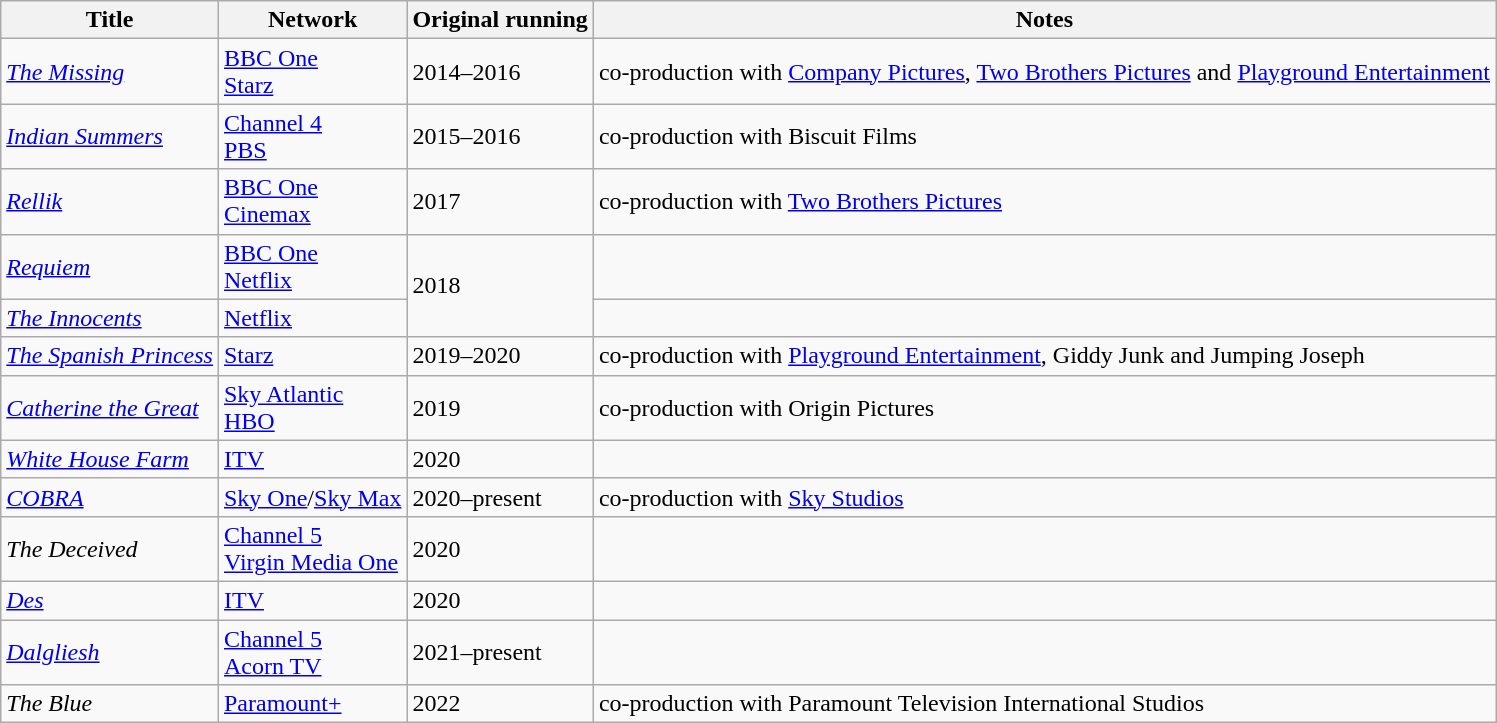<table class="wikitable sortable">
<tr>
<th>Title</th>
<th>Network</th>
<th>Original running</th>
<th>Notes</th>
</tr>
<tr>
<td><em><a href='#'>The Missing</a></em></td>
<td><a href='#'>BBC One</a><br><a href='#'>Starz</a></td>
<td>2014–2016</td>
<td>co-production with <a href='#'>Company Pictures</a>, <a href='#'>Two Brothers Pictures</a> and <a href='#'>Playground Entertainment</a></td>
</tr>
<tr>
<td><em><a href='#'>Indian Summers</a></em></td>
<td><a href='#'>Channel 4</a><br><a href='#'>PBS</a></td>
<td>2015–2016</td>
<td>co-production with Biscuit Films</td>
</tr>
<tr>
<td><em><a href='#'>Rellik</a></em></td>
<td><a href='#'>BBC One</a><br><a href='#'>Cinemax</a></td>
<td>2017</td>
<td>co-production with <a href='#'>Two Brothers Pictures</a></td>
</tr>
<tr>
<td><em><a href='#'>Requiem</a></em></td>
<td><a href='#'>BBC One</a><br><a href='#'>Netflix</a></td>
<td rowspan="2">2018</td>
</tr>
<tr>
<td><em><a href='#'>The Innocents</a></em></td>
<td><a href='#'>Netflix</a></td>
<td></td>
</tr>
<tr>
<td><em><a href='#'>The Spanish Princess</a></em></td>
<td><a href='#'>Starz</a></td>
<td>2019–2020</td>
<td>co-production with <a href='#'>Playground Entertainment</a>, Giddy Junk and Jumping Joseph</td>
</tr>
<tr>
<td><em><a href='#'>Catherine the Great</a></em></td>
<td><a href='#'>Sky Atlantic</a><br><a href='#'>HBO</a></td>
<td>2019</td>
<td>co-production with Origin Pictures</td>
</tr>
<tr>
<td><em><a href='#'>White House Farm</a></em></td>
<td><a href='#'>ITV</a></td>
<td>2020</td>
<td></td>
</tr>
<tr>
<td><em><a href='#'>COBRA</a></em></td>
<td><a href='#'>Sky One</a>/<a href='#'>Sky Max</a></td>
<td>2020–present</td>
<td>co-production with <a href='#'>Sky Studios</a></td>
</tr>
<tr>
<td><em>The Deceived</em></td>
<td><a href='#'>Channel 5</a><br><a href='#'>Virgin Media One</a></td>
<td>2020</td>
<td></td>
</tr>
<tr>
<td><em><a href='#'>Des</a></em></td>
<td><a href='#'>ITV</a></td>
<td>2020</td>
<td></td>
</tr>
<tr>
<td><em><a href='#'>Dalgliesh</a></em></td>
<td><a href='#'>Channel 5</a><br><a href='#'>Acorn TV</a></td>
<td>2021–present</td>
<td></td>
</tr>
<tr>
<td><em>The Blue</em></td>
<td><a href='#'>Paramount+</a></td>
<td>2022</td>
<td>co-production with Paramount Television International Studios</td>
</tr>
</table>
